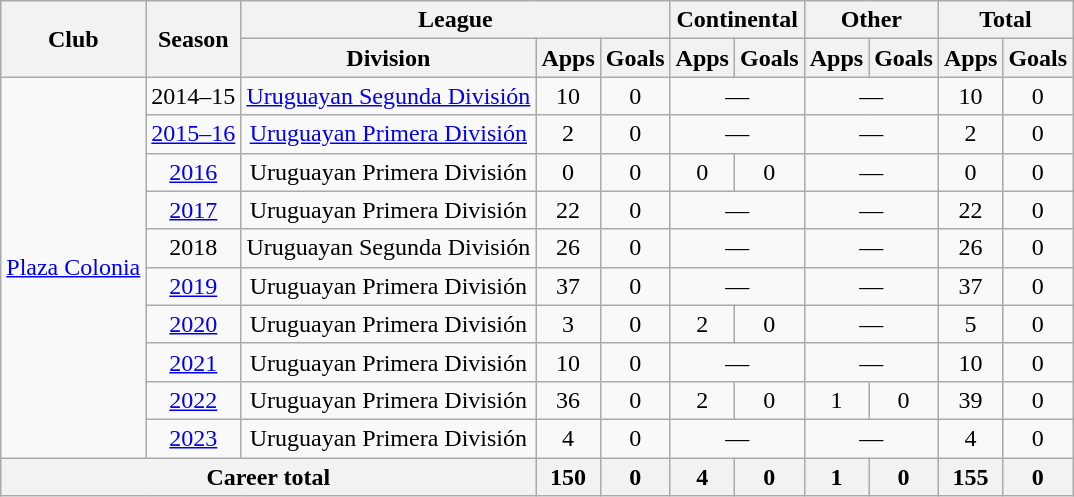<table class=wikitable style=text-align:center>
<tr>
<th rowspan=2>Club</th>
<th rowspan=2>Season</th>
<th colspan=3>League</th>
<th colspan=2>Continental</th>
<th colspan=2>Other</th>
<th colspan=2>Total</th>
</tr>
<tr>
<th>Division</th>
<th>Apps</th>
<th>Goals</th>
<th>Apps</th>
<th>Goals</th>
<th>Apps</th>
<th>Goals</th>
<th>Apps</th>
<th>Goals</th>
</tr>
<tr>
<td rowspan=10><a href='#'>Plaza Colonia</a></td>
<td>2014–15</td>
<td><a href='#'>Uruguayan Segunda División</a></td>
<td>10</td>
<td>0</td>
<td colspan=2>—</td>
<td colspan=2>—</td>
<td>10</td>
<td>0</td>
</tr>
<tr>
<td><a href='#'>2015–16</a></td>
<td><a href='#'>Uruguayan Primera División</a></td>
<td>2</td>
<td>0</td>
<td colspan=2>—</td>
<td colspan=2>—</td>
<td>2</td>
<td>0</td>
</tr>
<tr>
<td><a href='#'>2016</a></td>
<td>Uruguayan Primera División</td>
<td>0</td>
<td>0</td>
<td>0</td>
<td>0</td>
<td colspan=2>—</td>
<td>0</td>
<td>0</td>
</tr>
<tr>
<td><a href='#'>2017</a></td>
<td>Uruguayan Primera División</td>
<td>22</td>
<td>0</td>
<td colspan=2>—</td>
<td colspan=2>—</td>
<td>22</td>
<td>0</td>
</tr>
<tr>
<td>2018</td>
<td>Uruguayan Segunda División</td>
<td>26</td>
<td>0</td>
<td colspan=2>—</td>
<td colspan=2>—</td>
<td>26</td>
<td>0</td>
</tr>
<tr>
<td><a href='#'>2019</a></td>
<td>Uruguayan Primera División</td>
<td>37</td>
<td>0</td>
<td colspan=2>—</td>
<td colspan=2>—</td>
<td>37</td>
<td>0</td>
</tr>
<tr>
<td><a href='#'>2020</a></td>
<td>Uruguayan Primera División</td>
<td>3</td>
<td>0</td>
<td>2</td>
<td>0</td>
<td colspan=2>—</td>
<td>5</td>
<td>0</td>
</tr>
<tr>
<td><a href='#'>2021</a></td>
<td>Uruguayan Primera División</td>
<td>10</td>
<td>0</td>
<td colspan=2>—</td>
<td colspan=2>—</td>
<td>10</td>
<td>0</td>
</tr>
<tr>
<td><a href='#'>2022</a></td>
<td>Uruguayan Primera División</td>
<td>36</td>
<td>0</td>
<td>2</td>
<td>0</td>
<td>1</td>
<td>0</td>
<td>39</td>
<td>0</td>
</tr>
<tr>
<td><a href='#'>2023</a></td>
<td>Uruguayan Primera División</td>
<td>4</td>
<td>0</td>
<td colspan=2>—</td>
<td colspan=2>—</td>
<td>4</td>
<td>0</td>
</tr>
<tr>
<th colspan=3>Career total</th>
<th>150</th>
<th>0</th>
<th>4</th>
<th>0</th>
<th>1</th>
<th>0</th>
<th>155</th>
<th>0</th>
</tr>
</table>
